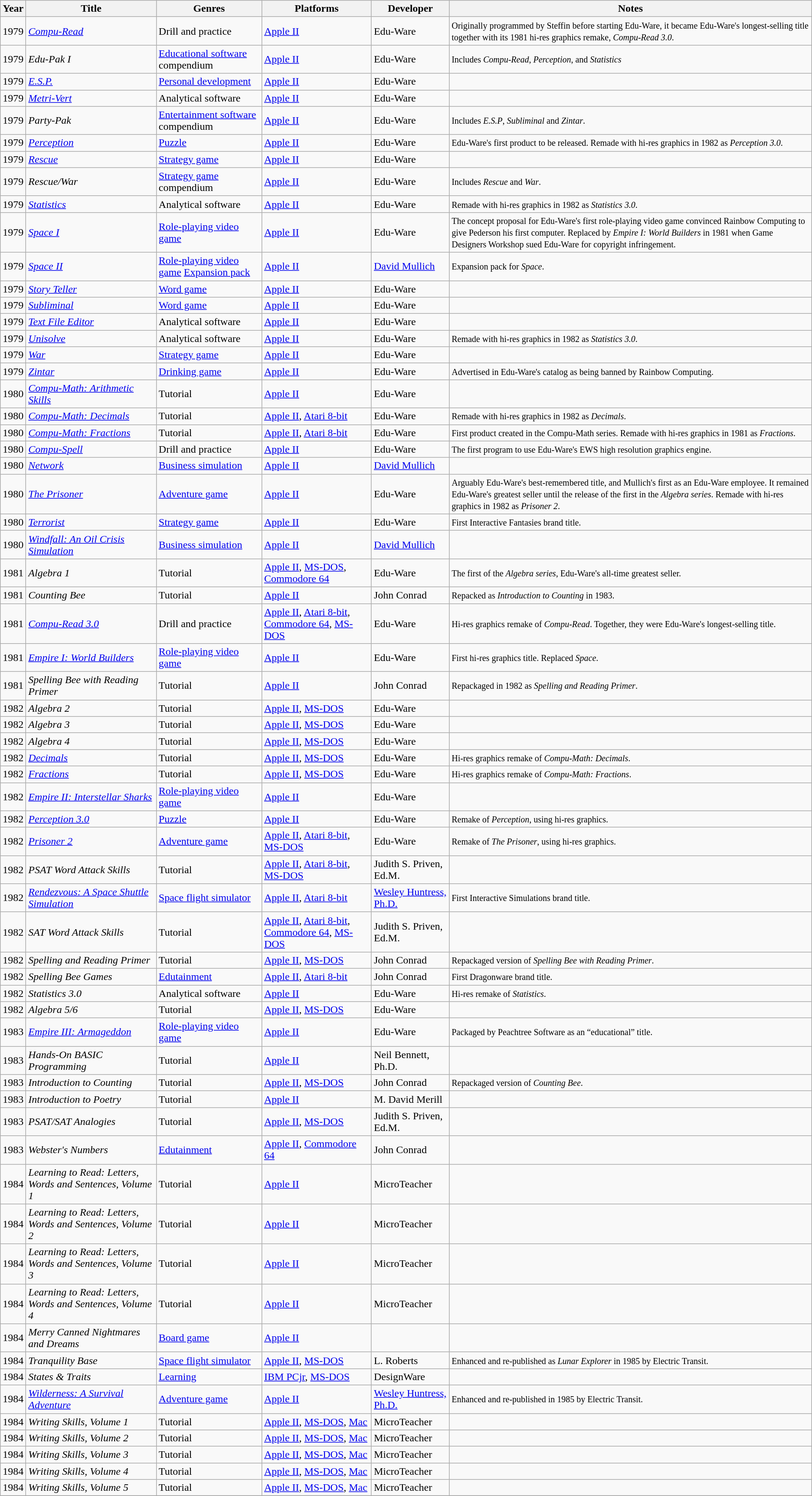<table class="wikitable">
<tr>
<th>Year</th>
<th>Title</th>
<th>Genres</th>
<th>Platforms</th>
<th>Developer</th>
<th>Notes</th>
</tr>
<tr>
<td>1979</td>
<td><em><a href='#'>Compu-Read</a></em></td>
<td>Drill and practice</td>
<td><a href='#'>Apple II</a></td>
<td>Edu-Ware</td>
<td><small>Originally programmed by Steffin before starting Edu-Ware, it became Edu-Ware's longest-selling title together with its 1981 hi-res graphics remake, <em>Compu-Read 3.0</em>.</small></td>
</tr>
<tr>
<td>1979</td>
<td><em>Edu-Pak I</em></td>
<td><a href='#'>Educational software</a> compendium</td>
<td><a href='#'>Apple II</a></td>
<td>Edu-Ware</td>
<td><small> Includes <em>Compu-Read</em>, <em>Perception</em>, and <em>Statistics</em> </small></td>
</tr>
<tr>
<td>1979</td>
<td><em><a href='#'>E.S.P.</a></em></td>
<td><a href='#'>Personal development</a></td>
<td><a href='#'>Apple II</a></td>
<td>Edu-Ware</td>
<td><small></small></td>
</tr>
<tr>
<td>1979</td>
<td><em><a href='#'>Metri-Vert</a></em></td>
<td>Analytical software</td>
<td><a href='#'>Apple II</a></td>
<td>Edu-Ware</td>
<td><small></small></td>
</tr>
<tr>
<td>1979</td>
<td><em>Party-Pak</em></td>
<td><a href='#'>Entertainment software</a> compendium</td>
<td><a href='#'>Apple II</a></td>
<td>Edu-Ware</td>
<td><small> Includes <em>E.S.P</em>, <em>Subliminal</em> and <em>Zintar</em>. </small></td>
</tr>
<tr>
<td>1979</td>
<td><em><a href='#'>Perception</a></em></td>
<td><a href='#'>Puzzle</a></td>
<td><a href='#'>Apple II</a></td>
<td>Edu-Ware</td>
<td><small>Edu-Ware's first product to be released. Remade with hi-res graphics in 1982 as <em>Perception 3.0</em>.</small></td>
</tr>
<tr>
<td>1979</td>
<td><em><a href='#'>Rescue</a></em></td>
<td><a href='#'>Strategy game</a></td>
<td><a href='#'>Apple II</a></td>
<td>Edu-Ware</td>
<td><small> </small></td>
</tr>
<tr>
<td>1979</td>
<td><em>Rescue/War</em></td>
<td><a href='#'>Strategy game</a> compendium</td>
<td><a href='#'>Apple II</a></td>
<td>Edu-Ware</td>
<td><small> Includes <em>Rescue</em> and <em>War</em>. </small></td>
</tr>
<tr>
<td>1979</td>
<td><em><a href='#'>Statistics</a></em></td>
<td>Analytical software</td>
<td><a href='#'>Apple II</a></td>
<td>Edu-Ware</td>
<td><small> Remade with hi-res graphics in 1982 as  <em>Statistics 3.0</em>.</small></td>
</tr>
<tr>
<td>1979</td>
<td><em><a href='#'>Space I</a></em></td>
<td><a href='#'>Role-playing video game</a></td>
<td><a href='#'>Apple II</a></td>
<td>Edu-Ware</td>
<td><small>The concept proposal for Edu-Ware's first role-playing video game convinced Rainbow Computing to give Pederson his first computer.  Replaced by <em>Empire I: World Builders</em> in 1981 when Game Designers Workshop sued Edu-Ware for copyright infringement.</small></td>
</tr>
<tr>
<td>1979</td>
<td><em><a href='#'>Space II</a></em></td>
<td><a href='#'>Role-playing video game</a> <a href='#'>Expansion pack</a></td>
<td><a href='#'>Apple II</a></td>
<td><a href='#'>David Mullich</a></td>
<td><small>Expansion pack for <em>Space</em>.</small></td>
</tr>
<tr>
<td>1979</td>
<td><em><a href='#'>Story Teller</a></em></td>
<td><a href='#'>Word game</a></td>
<td><a href='#'>Apple II</a></td>
<td>Edu-Ware</td>
<td><small></small></td>
</tr>
<tr>
<td>1979</td>
<td><em><a href='#'>Subliminal</a></em></td>
<td><a href='#'>Word game</a></td>
<td><a href='#'>Apple II</a></td>
<td>Edu-Ware</td>
<td><small></small></td>
</tr>
<tr>
<td>1979</td>
<td><em><a href='#'>Text File Editor</a></em></td>
<td>Analytical software</td>
<td><a href='#'>Apple II</a></td>
<td>Edu-Ware</td>
<td><small></small></td>
</tr>
<tr>
<td>1979</td>
<td><em><a href='#'>Unisolve</a></em></td>
<td>Analytical software</td>
<td><a href='#'>Apple II</a></td>
<td>Edu-Ware</td>
<td><small> Remade with hi-res graphics in 1982 as  <em>Statistics 3.0</em>.</small></td>
</tr>
<tr>
<td>1979</td>
<td><em><a href='#'>War</a></em></td>
<td><a href='#'>Strategy game</a></td>
<td><a href='#'>Apple II</a></td>
<td>Edu-Ware</td>
<td><small> </small></td>
</tr>
<tr>
<td>1979</td>
<td><em><a href='#'>Zintar</a></em></td>
<td><a href='#'>Drinking game</a></td>
<td><a href='#'>Apple II</a></td>
<td>Edu-Ware</td>
<td><small> Advertised in Edu-Ware's catalog as being banned by Rainbow Computing.</small></td>
</tr>
<tr>
<td>1980</td>
<td><em><a href='#'>Compu-Math: Arithmetic Skills</a></em></td>
<td>Tutorial</td>
<td><a href='#'>Apple II</a></td>
<td>Edu-Ware</td>
<td><small> </small></td>
</tr>
<tr>
<td>1980</td>
<td><em><a href='#'>Compu-Math: Decimals</a></em></td>
<td>Tutorial</td>
<td><a href='#'>Apple II</a>, <a href='#'>Atari 8-bit</a></td>
<td>Edu-Ware</td>
<td><small>Remade with hi-res graphics in 1982 as  <em>Decimals</em>.</small></td>
</tr>
<tr>
<td>1980</td>
<td><em><a href='#'>Compu-Math: Fractions</a></em></td>
<td>Tutorial</td>
<td><a href='#'>Apple II</a>, <a href='#'>Atari 8-bit</a></td>
<td>Edu-Ware</td>
<td><small>First product created in the Compu-Math series.  Remade with hi-res graphics in 1981 as  <em>Fractions</em>.</small></td>
</tr>
<tr>
<td>1980</td>
<td><em><a href='#'>Compu-Spell</a></em></td>
<td>Drill and practice</td>
<td><a href='#'>Apple II</a></td>
<td>Edu-Ware</td>
<td><small>The first program to use Edu-Ware's EWS high resolution graphics engine.</small></td>
</tr>
<tr>
<td>1980</td>
<td><em><a href='#'>Network</a></em></td>
<td><a href='#'>Business simulation</a></td>
<td><a href='#'>Apple II</a></td>
<td><a href='#'>David Mullich</a></td>
<td><small></small></td>
</tr>
<tr>
<td>1980</td>
<td><em><a href='#'>The Prisoner</a></em></td>
<td><a href='#'>Adventure game</a></td>
<td><a href='#'>Apple II</a></td>
<td>Edu-Ware</td>
<td><small>Arguably Edu-Ware's best-remembered title, and Mullich's first as an Edu-Ware employee.  It remained Edu-Ware's greatest seller until the release of the first in the <em>Algebra series</em>.  Remade with hi-res graphics in 1982 as <em>Prisoner 2</em>. </small></td>
</tr>
<tr>
<td>1980</td>
<td><em><a href='#'>Terrorist</a></em></td>
<td><a href='#'>Strategy game</a></td>
<td><a href='#'>Apple II</a></td>
<td>Edu-Ware</td>
<td><small>First Interactive Fantasies brand title.</small></td>
</tr>
<tr>
<td>1980</td>
<td><em><a href='#'>Windfall: An Oil Crisis Simulation</a></em></td>
<td><a href='#'>Business simulation</a></td>
<td><a href='#'>Apple II</a></td>
<td><a href='#'>David Mullich</a></td>
<td><small></small></td>
</tr>
<tr>
<td>1981</td>
<td><em>Algebra 1</em></td>
<td>Tutorial</td>
<td><a href='#'>Apple II</a>, <a href='#'>MS-DOS</a>, <a href='#'>Commodore 64</a></td>
<td>Edu-Ware</td>
<td><small>The first of the <em>Algebra series</em>, Edu-Ware's all-time greatest seller.</small></td>
</tr>
<tr>
<td>1981</td>
<td><em>Counting Bee</em></td>
<td>Tutorial</td>
<td><a href='#'>Apple II</a></td>
<td>John Conrad</td>
<td><small>Repacked as <em>Introduction to Counting</em> in 1983.</small></td>
</tr>
<tr>
<td>1981</td>
<td><em><a href='#'>Compu-Read 3.0</a></em></td>
<td>Drill and practice</td>
<td><a href='#'>Apple II</a>, <a href='#'>Atari 8-bit</a>, <a href='#'>Commodore 64</a>, <a href='#'>MS-DOS</a></td>
<td>Edu-Ware</td>
<td><small>Hi-res graphics remake of <em>Compu-Read</em>.  Together, they were Edu-Ware's longest-selling title.</small></td>
</tr>
<tr>
<td>1981</td>
<td><em><a href='#'>Empire I: World Builders</a></em></td>
<td><a href='#'>Role-playing video game</a></td>
<td><a href='#'>Apple II</a></td>
<td>Edu-Ware</td>
<td><small>First hi-res graphics title.  Replaced <em>Space</em>.</small></td>
</tr>
<tr>
<td>1981</td>
<td><em>Spelling Bee with Reading Primer</em></td>
<td>Tutorial</td>
<td><a href='#'>Apple II</a></td>
<td>John Conrad</td>
<td><small>Repackaged in 1982 as <em>Spelling and Reading Primer</em>.</small></td>
</tr>
<tr>
<td>1982</td>
<td><em>Algebra 2</em></td>
<td>Tutorial</td>
<td><a href='#'>Apple II</a>, <a href='#'>MS-DOS</a></td>
<td>Edu-Ware</td>
<td><small></small></td>
</tr>
<tr>
<td>1982</td>
<td><em>Algebra 3</em></td>
<td>Tutorial</td>
<td><a href='#'>Apple II</a>, <a href='#'>MS-DOS</a></td>
<td>Edu-Ware</td>
<td><small></small></td>
</tr>
<tr>
<td>1982</td>
<td><em>Algebra 4</em></td>
<td>Tutorial</td>
<td><a href='#'>Apple II</a>, <a href='#'>MS-DOS</a></td>
<td>Edu-Ware</td>
<td><small></small></td>
</tr>
<tr>
<td>1982</td>
<td><em><a href='#'>Decimals</a></em></td>
<td>Tutorial</td>
<td><a href='#'>Apple II</a>, <a href='#'>MS-DOS</a></td>
<td>Edu-Ware</td>
<td><small>Hi-res graphics remake of  <em>Compu-Math: Decimals</em>.</small></td>
</tr>
<tr>
<td>1982</td>
<td><em><a href='#'>Fractions</a></em></td>
<td>Tutorial</td>
<td><a href='#'>Apple II</a>, <a href='#'>MS-DOS</a></td>
<td>Edu-Ware</td>
<td><small>Hi-res graphics remake of  <em>Compu-Math: Fractions</em>.</small></td>
</tr>
<tr>
<td>1982</td>
<td><em><a href='#'>Empire II: Interstellar Sharks</a></em></td>
<td><a href='#'>Role-playing video game</a></td>
<td><a href='#'>Apple II</a></td>
<td>Edu-Ware</td>
<td><small></small></td>
</tr>
<tr>
<td>1982</td>
<td><em><a href='#'>Perception 3.0</a></em></td>
<td><a href='#'>Puzzle</a></td>
<td><a href='#'>Apple II</a></td>
<td>Edu-Ware</td>
<td><small>Remake of <em>Perception</em>, using hi-res graphics.</small></td>
</tr>
<tr>
<td>1982</td>
<td><em><a href='#'>Prisoner 2</a></em></td>
<td><a href='#'>Adventure game</a></td>
<td><a href='#'>Apple II</a>, <a href='#'>Atari 8-bit</a>, <a href='#'>MS-DOS</a></td>
<td>Edu-Ware</td>
<td><small>Remake of  <em>The Prisoner</em>, using hi-res graphics.</small></td>
</tr>
<tr>
<td>1982</td>
<td><em>PSAT Word Attack Skills</em></td>
<td>Tutorial</td>
<td><a href='#'>Apple II</a>, <a href='#'>Atari 8-bit</a>, <a href='#'>MS-DOS</a></td>
<td>Judith S. Priven, Ed.M.</td>
<td><small></small></td>
</tr>
<tr>
<td>1982</td>
<td><em><a href='#'>Rendezvous: A Space Shuttle Simulation</a></em></td>
<td><a href='#'>Space flight simulator</a></td>
<td><a href='#'>Apple II</a>, <a href='#'>Atari 8-bit</a></td>
<td><a href='#'>Wesley Huntress, Ph.D.</a></td>
<td><small>First Interactive Simulations brand title.</small></td>
</tr>
<tr>
<td>1982</td>
<td><em>SAT Word Attack Skills</em></td>
<td>Tutorial</td>
<td><a href='#'>Apple II</a>, <a href='#'>Atari 8-bit</a>, <a href='#'>Commodore 64</a>, <a href='#'>MS-DOS</a></td>
<td>Judith S. Priven, Ed.M.</td>
<td><small></small></td>
</tr>
<tr>
<td>1982</td>
<td><em>Spelling and Reading Primer</em></td>
<td>Tutorial</td>
<td><a href='#'>Apple II</a>, <a href='#'>MS-DOS</a></td>
<td>John Conrad</td>
<td><small>Repackaged version of <em>Spelling Bee with Reading Primer</em>.</small></td>
</tr>
<tr>
<td>1982</td>
<td><em>Spelling Bee Games</em></td>
<td><a href='#'>Edutainment</a></td>
<td><a href='#'>Apple II</a>, <a href='#'>Atari 8-bit</a></td>
<td>John Conrad</td>
<td><small>First Dragonware brand title.</small></td>
</tr>
<tr>
<td>1982</td>
<td><em>Statistics 3.0</em></td>
<td>Analytical software</td>
<td><a href='#'>Apple II</a></td>
<td>Edu-Ware</td>
<td><small>Hi-res remake of  <em>Statistics</em>.</small></td>
</tr>
<tr>
<td>1982</td>
<td><em>Algebra 5/6</em></td>
<td>Tutorial</td>
<td><a href='#'>Apple II</a>, <a href='#'>MS-DOS</a></td>
<td>Edu-Ware</td>
<td><small></small></td>
</tr>
<tr>
<td>1983</td>
<td><em><a href='#'>Empire III: Armageddon</a></em></td>
<td><a href='#'>Role-playing video game</a></td>
<td><a href='#'>Apple II</a></td>
<td>Edu-Ware</td>
<td><small>Packaged by Peachtree Software as an “educational” title.</small></td>
</tr>
<tr>
<td>1983</td>
<td><em>Hands-On BASIC Programming</em></td>
<td>Tutorial</td>
<td><a href='#'>Apple II</a></td>
<td>Neil Bennett, Ph.D.</td>
<td><small></small></td>
</tr>
<tr>
<td>1983</td>
<td><em>Introduction to Counting</em></td>
<td>Tutorial</td>
<td><a href='#'>Apple II</a>, <a href='#'>MS-DOS</a></td>
<td>John Conrad</td>
<td><small>Repackaged version of <em>Counting Bee</em>.</small></td>
</tr>
<tr>
<td>1983</td>
<td><em>Introduction to Poetry</em></td>
<td>Tutorial</td>
<td><a href='#'>Apple II</a></td>
<td>M. David Merill</td>
<td><small></small></td>
</tr>
<tr>
<td>1983</td>
<td><em>PSAT/SAT Analogies</em></td>
<td>Tutorial</td>
<td><a href='#'>Apple II</a>, <a href='#'>MS-DOS</a></td>
<td>Judith S. Priven, Ed.M.</td>
<td><small></small></td>
</tr>
<tr>
<td>1983</td>
<td><em>Webster's Numbers</em></td>
<td><a href='#'>Edutainment</a></td>
<td><a href='#'>Apple II</a>, <a href='#'>Commodore 64</a></td>
<td>John Conrad</td>
<td><small></small></td>
</tr>
<tr>
<td>1984</td>
<td><em>Learning to Read: Letters, Words and Sentences, Volume 1</em></td>
<td>Tutorial</td>
<td><a href='#'>Apple II</a></td>
<td>MicroTeacher</td>
<td><small></small></td>
</tr>
<tr>
<td>1984</td>
<td><em>Learning to Read: Letters, Words and Sentences, Volume 2</em></td>
<td>Tutorial</td>
<td><a href='#'>Apple II</a></td>
<td>MicroTeacher</td>
<td><small></small></td>
</tr>
<tr>
<td>1984</td>
<td><em>Learning to Read: Letters, Words and Sentences, Volume 3</em></td>
<td>Tutorial</td>
<td><a href='#'>Apple II</a></td>
<td>MicroTeacher</td>
<td><small></small></td>
</tr>
<tr>
<td>1984</td>
<td><em>Learning to Read: Letters, Words and Sentences, Volume 4</em></td>
<td>Tutorial</td>
<td><a href='#'>Apple II</a></td>
<td>MicroTeacher</td>
<td><small></small></td>
</tr>
<tr>
<td>1984</td>
<td><em>Merry Canned Nightmares and Dreams</em></td>
<td><a href='#'>Board game</a></td>
<td><a href='#'>Apple II</a></td>
<td></td>
<td><small></small></td>
</tr>
<tr>
<td>1984</td>
<td><em>Tranquility Base</em></td>
<td><a href='#'>Space flight simulator</a></td>
<td><a href='#'>Apple II</a>, <a href='#'>MS-DOS</a></td>
<td>L. Roberts</td>
<td><small>Enhanced and re-published as <em>Lunar Explorer</em> in 1985 by Electric Transit.</small></td>
</tr>
<tr>
<td>1984</td>
<td><em>States & Traits</em></td>
<td><a href='#'>Learning</a></td>
<td><a href='#'>IBM PCjr</a>, <a href='#'>MS-DOS</a></td>
<td>DesignWare</td>
<td></td>
</tr>
<tr>
<td>1984</td>
<td><em><a href='#'>Wilderness: A Survival Adventure</a></em></td>
<td><a href='#'>Adventure game</a></td>
<td><a href='#'>Apple II</a></td>
<td><a href='#'>Wesley Huntress, Ph.D.</a></td>
<td><small>Enhanced and re-published in 1985 by Electric Transit.</small></td>
</tr>
<tr>
<td>1984</td>
<td><em>Writing Skills, Volume 1</em></td>
<td>Tutorial</td>
<td><a href='#'>Apple II</a>, <a href='#'>MS-DOS</a>, <a href='#'>Mac</a></td>
<td>MicroTeacher</td>
<td><small></small></td>
</tr>
<tr>
<td>1984</td>
<td><em>Writing Skills, Volume 2</em></td>
<td>Tutorial</td>
<td><a href='#'>Apple II</a>, <a href='#'>MS-DOS</a>, <a href='#'>Mac</a></td>
<td>MicroTeacher</td>
<td><small></small></td>
</tr>
<tr>
<td>1984</td>
<td><em>Writing Skills, Volume 3</em></td>
<td>Tutorial</td>
<td><a href='#'>Apple II</a>, <a href='#'>MS-DOS</a>, <a href='#'>Mac</a></td>
<td>MicroTeacher</td>
<td><small></small></td>
</tr>
<tr>
<td>1984</td>
<td><em>Writing Skills, Volume 4</em></td>
<td>Tutorial</td>
<td><a href='#'>Apple II</a>, <a href='#'>MS-DOS</a>, <a href='#'>Mac</a></td>
<td>MicroTeacher</td>
<td><small></small></td>
</tr>
<tr>
<td>1984</td>
<td><em>Writing Skills, Volume 5</em></td>
<td>Tutorial</td>
<td><a href='#'>Apple II</a>, <a href='#'>MS-DOS</a>, <a href='#'>Mac</a></td>
<td>MicroTeacher</td>
<td><small></small></td>
</tr>
<tr>
</tr>
</table>
